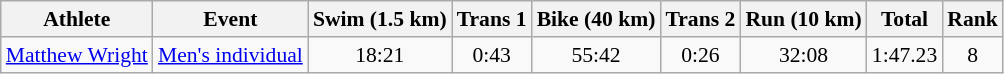<table class="wikitable" style="font-size:90%">
<tr>
<th>Athlete</th>
<th>Event</th>
<th>Swim (1.5 km)</th>
<th>Trans 1</th>
<th>Bike (40 km)</th>
<th>Trans 2</th>
<th>Run (10 km)</th>
<th>Total</th>
<th>Rank</th>
</tr>
<tr align=center>
<td align=left><a href='#'>Matthew Wright</a></td>
<td align=left><a href='#'>Men's individual</a></td>
<td>18:21</td>
<td>0:43</td>
<td>55:42</td>
<td>0:26</td>
<td>32:08</td>
<td>1:47.23</td>
<td>8</td>
</tr>
</table>
